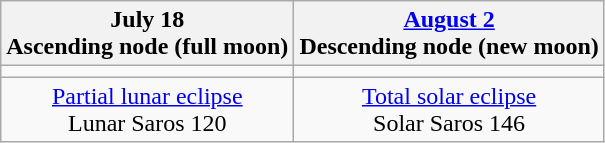<table class="wikitable">
<tr>
<th>July 18<br>Ascending node (full moon)<br></th>
<th><a href='#'>August 2</a><br>Descending node (new moon)<br></th>
</tr>
<tr>
<td></td>
<td></td>
</tr>
<tr align=center>
<td><a href='#'>Partial lunar eclipse</a><br>Lunar Saros 120</td>
<td><a href='#'>Total solar eclipse</a><br>Solar Saros 146</td>
</tr>
</table>
